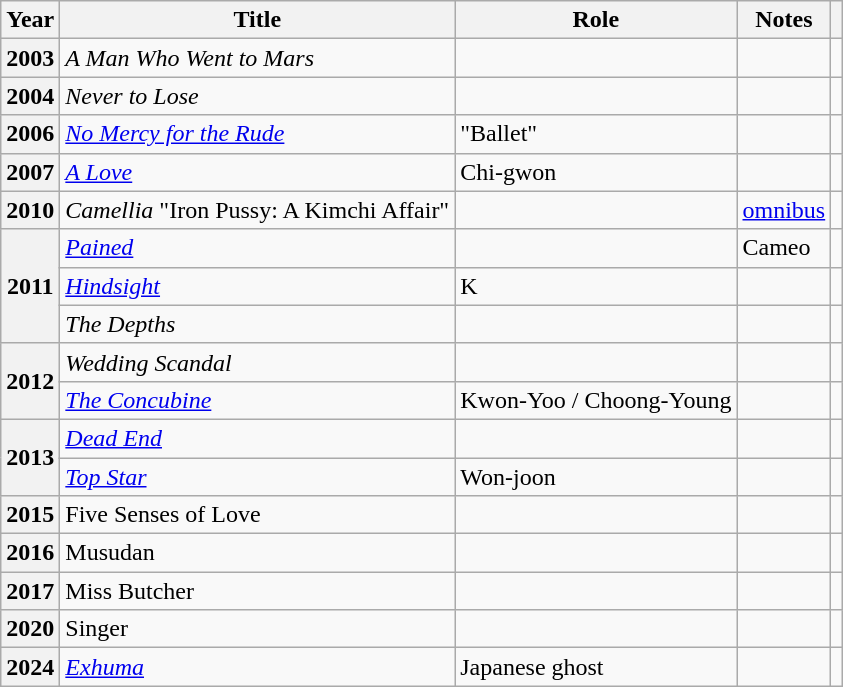<table class="wikitable sortable plainrowheaders">
<tr>
<th scope="col">Year</th>
<th scope="col">Title</th>
<th scope="col">Role</th>
<th scope="col">Notes</th>
<th scope="col" class="unsortable"></th>
</tr>
<tr>
<th scope="row">2003</th>
<td><em>A Man Who Went to Mars</em></td>
<td></td>
<td></td>
<td></td>
</tr>
<tr>
<th scope="row">2004</th>
<td><em>Never to Lose</em></td>
<td></td>
<td></td>
<td></td>
</tr>
<tr>
<th scope="row">2006</th>
<td><em><a href='#'>No Mercy for the Rude</a></em></td>
<td>"Ballet"</td>
<td></td>
<td></td>
</tr>
<tr>
<th scope="row">2007</th>
<td><em><a href='#'>A Love</a></em></td>
<td>Chi-gwon</td>
<td></td>
<td></td>
</tr>
<tr>
<th scope="row">2010</th>
<td><em>Camellia</em> "Iron Pussy: A Kimchi Affair"</td>
<td></td>
<td><a href='#'>omnibus</a></td>
<td></td>
</tr>
<tr>
<th scope="row" rowspan="3">2011</th>
<td><em><a href='#'>Pained</a></em></td>
<td></td>
<td>Cameo</td>
<td></td>
</tr>
<tr>
<td><em><a href='#'>Hindsight</a> </em></td>
<td>K</td>
<td></td>
<td></td>
</tr>
<tr>
<td><em>The Depths</em></td>
<td></td>
<td></td>
<td></td>
</tr>
<tr>
<th scope="row" rowspan="2">2012</th>
<td><em>Wedding Scandal</em></td>
<td></td>
<td></td>
<td></td>
</tr>
<tr>
<td><em><a href='#'>The Concubine</a></em></td>
<td>Kwon-Yoo / Choong-Young</td>
<td></td>
<td></td>
</tr>
<tr>
<th scope="row" rowspan="2">2013</th>
<td><em><a href='#'>Dead End</a></em></td>
<td></td>
<td></td>
<td></td>
</tr>
<tr>
<td><em><a href='#'>Top Star</a></em></td>
<td>Won-joon</td>
<td></td>
<td></td>
</tr>
<tr>
<th scope="row">2015</th>
<td>Five Senses of Love</td>
<td></td>
<td></td>
<td></td>
</tr>
<tr>
<th scope="row">2016</th>
<td>Musudan</td>
<td></td>
<td></td>
<td></td>
</tr>
<tr>
<th scope="row">2017</th>
<td>Miss Butcher</td>
<td></td>
<td></td>
<td></td>
</tr>
<tr>
<th scope="row">2020</th>
<td>Singer</td>
<td></td>
<td></td>
<td></td>
</tr>
<tr>
<th scope="row">2024</th>
<td><em><a href='#'>Exhuma</a></em></td>
<td>Japanese ghost</td>
<td></td>
<td></td>
</tr>
</table>
